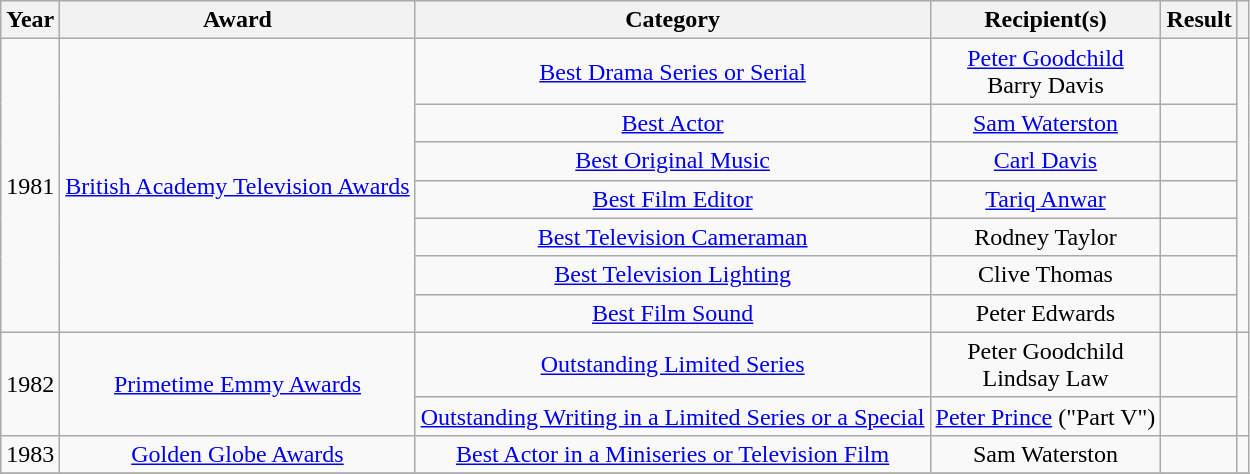<table class="wikitable sortable plainrowheaders" style="text-align:center;">
<tr>
<th scope="col">Year</th>
<th scope="col">Award</th>
<th scope="col">Category</th>
<th scope="col">Recipient(s)</th>
<th scope="col">Result</th>
<th scope="col" class="unsortable"></th>
</tr>
<tr>
<td rowspan="7">1981</td>
<td rowspan="7"><a href='#'>British Academy Television Awards</a></td>
<td><a href='#'>Best Drama Series or Serial</a></td>
<td><a href='#'>Peter Goodchild</a> <br> Barry Davis</td>
<td></td>
<td rowspan="7"></td>
</tr>
<tr>
<td><a href='#'>Best Actor</a></td>
<td><a href='#'>Sam Waterston</a></td>
<td></td>
</tr>
<tr>
<td><a href='#'>Best Original Music</a></td>
<td><a href='#'>Carl Davis</a></td>
<td></td>
</tr>
<tr>
<td><a href='#'>Best Film Editor</a></td>
<td><a href='#'>Tariq Anwar</a></td>
<td></td>
</tr>
<tr>
<td><a href='#'>Best Television Cameraman</a></td>
<td>Rodney Taylor</td>
<td></td>
</tr>
<tr>
<td><a href='#'>Best Television Lighting</a></td>
<td>Clive Thomas</td>
<td></td>
</tr>
<tr>
<td><a href='#'>Best Film Sound</a></td>
<td>Peter Edwards</td>
<td></td>
</tr>
<tr>
<td rowspan="2">1982</td>
<td rowspan="2"><a href='#'>Primetime Emmy Awards</a></td>
<td><a href='#'>Outstanding Limited Series</a></td>
<td>Peter Goodchild <br> Lindsay Law</td>
<td></td>
<td rowspan="2"></td>
</tr>
<tr>
<td><a href='#'>Outstanding Writing in a Limited Series or a Special</a></td>
<td><a href='#'>Peter Prince</a> ("Part V")</td>
<td></td>
</tr>
<tr>
<td>1983</td>
<td><a href='#'>Golden Globe Awards</a></td>
<td><a href='#'>Best Actor in a Miniseries or Television Film</a></td>
<td>Sam Waterston</td>
<td></td>
<td></td>
</tr>
<tr>
</tr>
</table>
